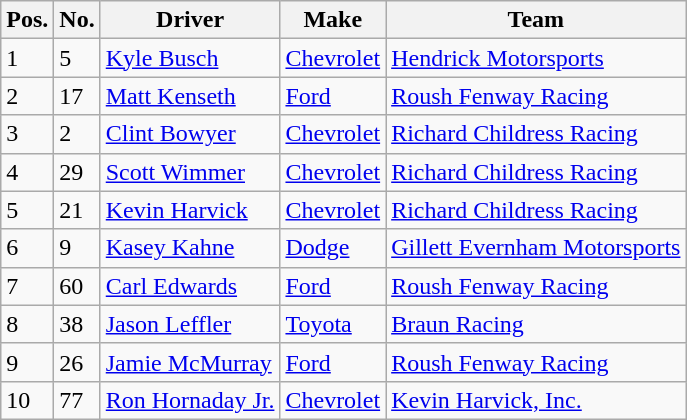<table class="wikitable">
<tr>
<th>Pos.</th>
<th>No.</th>
<th>Driver</th>
<th>Make</th>
<th>Team</th>
</tr>
<tr>
<td>1</td>
<td>5</td>
<td><a href='#'>Kyle Busch</a></td>
<td><a href='#'>Chevrolet</a></td>
<td><a href='#'>Hendrick Motorsports</a></td>
</tr>
<tr>
<td>2</td>
<td>17</td>
<td><a href='#'>Matt Kenseth</a></td>
<td><a href='#'>Ford</a></td>
<td><a href='#'>Roush Fenway Racing</a></td>
</tr>
<tr>
<td>3</td>
<td>2</td>
<td><a href='#'>Clint Bowyer</a></td>
<td><a href='#'>Chevrolet</a></td>
<td><a href='#'>Richard Childress Racing</a></td>
</tr>
<tr>
<td>4</td>
<td>29</td>
<td><a href='#'>Scott Wimmer</a></td>
<td><a href='#'>Chevrolet</a></td>
<td><a href='#'>Richard Childress Racing</a></td>
</tr>
<tr>
<td>5</td>
<td>21</td>
<td><a href='#'>Kevin Harvick</a></td>
<td><a href='#'>Chevrolet</a></td>
<td><a href='#'>Richard Childress Racing</a></td>
</tr>
<tr>
<td>6</td>
<td>9</td>
<td><a href='#'>Kasey Kahne</a></td>
<td><a href='#'>Dodge</a></td>
<td><a href='#'>Gillett Evernham Motorsports</a></td>
</tr>
<tr>
<td>7</td>
<td>60</td>
<td><a href='#'>Carl Edwards</a></td>
<td><a href='#'>Ford</a></td>
<td><a href='#'>Roush Fenway Racing</a></td>
</tr>
<tr>
<td>8</td>
<td>38</td>
<td><a href='#'>Jason Leffler</a></td>
<td><a href='#'>Toyota</a></td>
<td><a href='#'>Braun Racing</a></td>
</tr>
<tr>
<td>9</td>
<td>26</td>
<td><a href='#'>Jamie McMurray</a></td>
<td><a href='#'>Ford</a></td>
<td><a href='#'>Roush Fenway Racing</a></td>
</tr>
<tr>
<td>10</td>
<td>77</td>
<td><a href='#'>Ron Hornaday Jr.</a></td>
<td><a href='#'>Chevrolet</a></td>
<td><a href='#'>Kevin Harvick, Inc.</a></td>
</tr>
</table>
